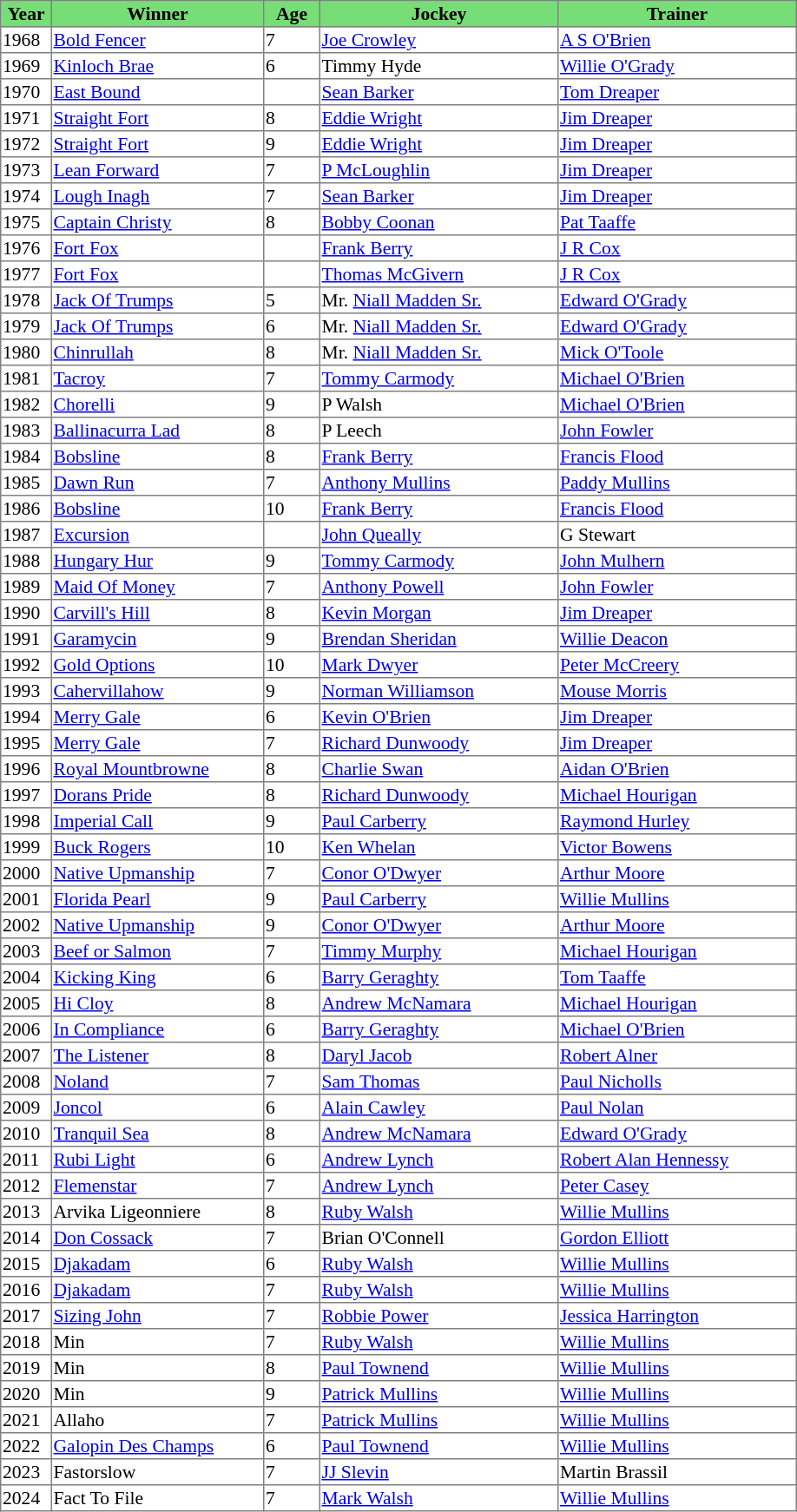<table class = "sortable" | border="1" style="border-collapse: collapse; font-size:90%">
<tr bgcolor="#77dd77" align="center">
<th width="36px"><strong>Year</strong><br></th>
<th width="160px"><strong>Winner</strong><br></th>
<th width="40px"><strong>Age</strong><br></th>
<th width="180px"><strong>Jockey</strong><br></th>
<th width="180px"><strong>Trainer</strong><br></th>
</tr>
<tr>
<td>1968</td>
<td><a href='#'>Bold Fencer</a></td>
<td>7</td>
<td><a href='#'>Joe Crowley</a></td>
<td><a href='#'>A S O'Brien</a></td>
</tr>
<tr>
<td>1969</td>
<td><a href='#'>Kinloch Brae</a></td>
<td>6</td>
<td>Timmy Hyde</td>
<td><a href='#'>Willie O'Grady</a></td>
</tr>
<tr>
<td>1970</td>
<td><a href='#'>East Bound</a></td>
<td></td>
<td><a href='#'>Sean Barker</a></td>
<td><a href='#'>Tom Dreaper</a></td>
</tr>
<tr>
<td>1971</td>
<td><a href='#'>Straight Fort</a></td>
<td>8</td>
<td><a href='#'>Eddie Wright</a></td>
<td><a href='#'>Jim Dreaper</a></td>
</tr>
<tr>
<td>1972</td>
<td><a href='#'>Straight Fort</a></td>
<td>9</td>
<td><a href='#'>Eddie Wright</a></td>
<td><a href='#'>Jim Dreaper</a></td>
</tr>
<tr>
<td>1973</td>
<td><a href='#'>Lean Forward</a></td>
<td>7</td>
<td><a href='#'>P McLoughlin</a></td>
<td><a href='#'>Jim Dreaper</a></td>
</tr>
<tr>
<td>1974</td>
<td><a href='#'>Lough Inagh</a></td>
<td>7</td>
<td><a href='#'>Sean Barker</a></td>
<td><a href='#'>Jim Dreaper</a></td>
</tr>
<tr>
<td>1975</td>
<td><a href='#'>Captain Christy</a></td>
<td>8</td>
<td><a href='#'>Bobby Coonan</a></td>
<td><a href='#'>Pat Taaffe</a></td>
</tr>
<tr>
<td>1976</td>
<td><a href='#'>Fort Fox</a></td>
<td></td>
<td><a href='#'>Frank Berry</a></td>
<td><a href='#'>J R Cox</a></td>
</tr>
<tr>
<td>1977</td>
<td><a href='#'>Fort Fox</a></td>
<td></td>
<td><a href='#'>Thomas McGivern</a></td>
<td><a href='#'>J R Cox</a></td>
</tr>
<tr>
<td>1978</td>
<td><a href='#'>Jack Of Trumps</a></td>
<td>5</td>
<td>Mr. <a href='#'>Niall Madden Sr.</a></td>
<td><a href='#'>Edward O'Grady</a></td>
</tr>
<tr>
<td>1979</td>
<td><a href='#'>Jack Of Trumps</a></td>
<td>6</td>
<td>Mr. <a href='#'>Niall Madden Sr.</a></td>
<td><a href='#'>Edward O'Grady</a></td>
</tr>
<tr>
<td>1980</td>
<td><a href='#'>Chinrullah</a></td>
<td>8</td>
<td>Mr. <a href='#'>Niall Madden Sr.</a></td>
<td><a href='#'>Mick O'Toole</a></td>
</tr>
<tr>
<td>1981</td>
<td><a href='#'>Tacroy</a></td>
<td>7</td>
<td><a href='#'>Tommy Carmody</a></td>
<td><a href='#'>Michael O'Brien</a></td>
</tr>
<tr>
<td>1982</td>
<td><a href='#'>Chorelli</a></td>
<td>9</td>
<td>P Walsh</td>
<td><a href='#'>Michael O'Brien</a></td>
</tr>
<tr>
<td>1983</td>
<td><a href='#'>Ballinacurra Lad</a></td>
<td>8</td>
<td>P Leech</td>
<td><a href='#'>John Fowler</a></td>
</tr>
<tr>
<td>1984</td>
<td><a href='#'>Bobsline</a></td>
<td>8</td>
<td><a href='#'>Frank Berry</a></td>
<td><a href='#'>Francis Flood</a></td>
</tr>
<tr>
<td>1985</td>
<td><a href='#'>Dawn Run</a></td>
<td>7</td>
<td><a href='#'>Anthony Mullins</a></td>
<td><a href='#'>Paddy Mullins</a></td>
</tr>
<tr>
<td>1986</td>
<td><a href='#'>Bobsline</a></td>
<td>10</td>
<td><a href='#'>Frank Berry</a></td>
<td><a href='#'>Francis Flood</a></td>
</tr>
<tr>
<td>1987</td>
<td><a href='#'>Excursion</a></td>
<td></td>
<td><a href='#'>John Queally</a></td>
<td>G Stewart</td>
</tr>
<tr>
<td>1988</td>
<td><a href='#'>Hungary Hur</a></td>
<td>9</td>
<td><a href='#'>Tommy Carmody</a></td>
<td><a href='#'>John Mulhern</a></td>
</tr>
<tr>
<td>1989</td>
<td><a href='#'>Maid Of Money</a></td>
<td>7</td>
<td><a href='#'>Anthony Powell</a></td>
<td><a href='#'>John Fowler</a></td>
</tr>
<tr>
<td>1990</td>
<td><a href='#'>Carvill's Hill</a></td>
<td>8</td>
<td><a href='#'>Kevin Morgan</a></td>
<td><a href='#'>Jim Dreaper</a></td>
</tr>
<tr>
<td>1991</td>
<td><a href='#'>Garamycin</a></td>
<td>9</td>
<td><a href='#'>Brendan Sheridan</a></td>
<td><a href='#'>Willie Deacon</a></td>
</tr>
<tr>
<td>1992</td>
<td><a href='#'>Gold Options</a></td>
<td>10</td>
<td><a href='#'>Mark Dwyer</a></td>
<td><a href='#'>Peter McCreery</a></td>
</tr>
<tr>
<td>1993</td>
<td><a href='#'>Cahervillahow</a></td>
<td>9</td>
<td><a href='#'>Norman Williamson</a></td>
<td><a href='#'>Mouse Morris</a></td>
</tr>
<tr>
<td>1994</td>
<td><a href='#'>Merry Gale</a></td>
<td>6</td>
<td><a href='#'>Kevin O'Brien</a></td>
<td><a href='#'>Jim Dreaper</a></td>
</tr>
<tr>
<td>1995</td>
<td><a href='#'>Merry Gale</a></td>
<td>7</td>
<td><a href='#'>Richard Dunwoody</a></td>
<td><a href='#'>Jim Dreaper</a></td>
</tr>
<tr>
<td>1996</td>
<td><a href='#'>Royal Mountbrowne</a></td>
<td>8</td>
<td><a href='#'>Charlie Swan</a></td>
<td><a href='#'>Aidan O'Brien</a></td>
</tr>
<tr>
<td>1997</td>
<td><a href='#'>Dorans Pride</a></td>
<td>8</td>
<td><a href='#'>Richard Dunwoody</a></td>
<td><a href='#'>Michael Hourigan</a></td>
</tr>
<tr>
<td>1998</td>
<td><a href='#'>Imperial Call</a></td>
<td>9</td>
<td><a href='#'>Paul Carberry</a></td>
<td><a href='#'>Raymond Hurley</a></td>
</tr>
<tr>
<td>1999</td>
<td><a href='#'>Buck Rogers</a></td>
<td>10</td>
<td><a href='#'>Ken Whelan</a></td>
<td><a href='#'>Victor Bowens</a></td>
</tr>
<tr>
<td>2000</td>
<td><a href='#'>Native Upmanship</a></td>
<td>7</td>
<td><a href='#'>Conor O'Dwyer</a></td>
<td><a href='#'>Arthur Moore</a></td>
</tr>
<tr>
<td>2001</td>
<td><a href='#'>Florida Pearl</a></td>
<td>9</td>
<td><a href='#'>Paul Carberry</a></td>
<td><a href='#'>Willie Mullins</a></td>
</tr>
<tr>
<td>2002</td>
<td><a href='#'>Native Upmanship</a></td>
<td>9</td>
<td><a href='#'>Conor O'Dwyer</a></td>
<td><a href='#'>Arthur Moore</a></td>
</tr>
<tr>
<td>2003</td>
<td><a href='#'>Beef or Salmon</a></td>
<td>7</td>
<td><a href='#'>Timmy Murphy</a></td>
<td><a href='#'>Michael Hourigan</a></td>
</tr>
<tr>
<td>2004</td>
<td><a href='#'>Kicking King</a></td>
<td>6</td>
<td><a href='#'>Barry Geraghty</a></td>
<td><a href='#'>Tom Taaffe</a></td>
</tr>
<tr>
<td>2005</td>
<td><a href='#'>Hi Cloy</a></td>
<td>8</td>
<td><a href='#'>Andrew McNamara</a></td>
<td><a href='#'>Michael Hourigan</a></td>
</tr>
<tr>
<td>2006</td>
<td><a href='#'>In Compliance</a></td>
<td>6</td>
<td><a href='#'>Barry Geraghty</a></td>
<td><a href='#'>Michael O'Brien</a></td>
</tr>
<tr>
<td>2007</td>
<td><a href='#'>The Listener</a></td>
<td>8</td>
<td><a href='#'>Daryl Jacob</a></td>
<td><a href='#'>Robert Alner</a></td>
</tr>
<tr>
<td>2008</td>
<td><a href='#'>Noland</a></td>
<td>7</td>
<td><a href='#'>Sam Thomas</a></td>
<td><a href='#'>Paul Nicholls</a></td>
</tr>
<tr>
<td>2009</td>
<td><a href='#'>Joncol</a></td>
<td>6</td>
<td><a href='#'>Alain Cawley</a></td>
<td><a href='#'>Paul Nolan</a></td>
</tr>
<tr>
<td>2010</td>
<td><a href='#'>Tranquil Sea</a></td>
<td>8</td>
<td><a href='#'>Andrew McNamara</a></td>
<td><a href='#'>Edward O'Grady</a></td>
</tr>
<tr>
<td>2011</td>
<td><a href='#'>Rubi Light</a></td>
<td>6</td>
<td><a href='#'>Andrew Lynch</a></td>
<td><a href='#'>Robert Alan Hennessy</a></td>
</tr>
<tr>
<td>2012</td>
<td><a href='#'>Flemenstar</a></td>
<td>7</td>
<td><a href='#'>Andrew Lynch</a></td>
<td><a href='#'>Peter Casey</a></td>
</tr>
<tr>
<td>2013</td>
<td>Arvika Ligeonniere</td>
<td>8</td>
<td><a href='#'>Ruby Walsh</a></td>
<td><a href='#'>Willie Mullins</a></td>
</tr>
<tr>
<td>2014</td>
<td><a href='#'>Don Cossack</a></td>
<td>7</td>
<td>Brian O'Connell</td>
<td><a href='#'>Gordon Elliott</a></td>
</tr>
<tr>
<td>2015</td>
<td><a href='#'>Djakadam</a></td>
<td>6</td>
<td><a href='#'>Ruby Walsh</a></td>
<td><a href='#'>Willie Mullins</a></td>
</tr>
<tr>
<td>2016</td>
<td><a href='#'>Djakadam</a></td>
<td>7</td>
<td><a href='#'>Ruby Walsh</a></td>
<td><a href='#'>Willie Mullins</a></td>
</tr>
<tr>
<td>2017</td>
<td><a href='#'>Sizing John</a></td>
<td>7</td>
<td><a href='#'>Robbie Power</a></td>
<td><a href='#'>Jessica Harrington</a></td>
</tr>
<tr>
<td>2018</td>
<td>Min</td>
<td>7</td>
<td><a href='#'>Ruby Walsh</a></td>
<td><a href='#'>Willie Mullins</a></td>
</tr>
<tr>
<td>2019</td>
<td>Min</td>
<td>8</td>
<td><a href='#'>Paul Townend</a></td>
<td><a href='#'>Willie Mullins</a></td>
</tr>
<tr>
<td>2020</td>
<td>Min</td>
<td>9</td>
<td><a href='#'>Patrick Mullins</a> </td>
<td><a href='#'>Willie Mullins</a></td>
</tr>
<tr>
<td>2021</td>
<td>Allaho</td>
<td>7</td>
<td><a href='#'>Patrick Mullins</a> </td>
<td><a href='#'>Willie Mullins</a></td>
</tr>
<tr>
<td>2022</td>
<td><a href='#'>Galopin Des Champs</a></td>
<td>6</td>
<td><a href='#'>Paul Townend</a></td>
<td><a href='#'>Willie Mullins</a></td>
</tr>
<tr>
<td>2023</td>
<td>Fastorslow</td>
<td>7</td>
<td><a href='#'>JJ Slevin</a></td>
<td>Martin Brassil</td>
</tr>
<tr>
<td>2024</td>
<td>Fact To File</td>
<td>7</td>
<td><a href='#'>Mark Walsh</a></td>
<td><a href='#'>Willie Mullins</a></td>
</tr>
</table>
